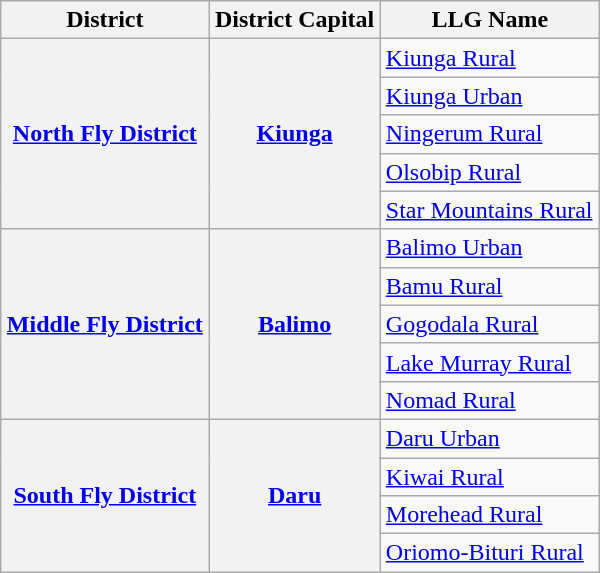<table class="wikitable" style="text-align: left;" width="400">
<tr>
<th>District</th>
<th>District Capital</th>
<th>LLG Name</th>
</tr>
<tr>
<th rowspan="5"><a href='#'>North Fly District</a></th>
<th rowspan="5"><a href='#'>Kiunga</a></th>
<td><a href='#'>Kiunga Rural</a></td>
</tr>
<tr>
<td><a href='#'>Kiunga Urban</a></td>
</tr>
<tr>
<td><a href='#'>Ningerum Rural</a></td>
</tr>
<tr>
<td><a href='#'>Olsobip Rural</a></td>
</tr>
<tr>
<td><a href='#'>Star Mountains Rural</a></td>
</tr>
<tr>
<th rowspan="5"><a href='#'>Middle Fly District</a></th>
<th rowspan="5"><a href='#'>Balimo</a></th>
<td><a href='#'>Balimo Urban</a></td>
</tr>
<tr>
<td><a href='#'>Bamu Rural</a></td>
</tr>
<tr>
<td><a href='#'>Gogodala Rural</a></td>
</tr>
<tr>
<td><a href='#'>Lake Murray Rural</a></td>
</tr>
<tr>
<td><a href='#'>Nomad Rural</a></td>
</tr>
<tr>
<th rowspan="4"><a href='#'>South Fly District</a></th>
<th rowspan="4"><a href='#'>Daru</a></th>
<td><a href='#'>Daru Urban</a></td>
</tr>
<tr>
<td><a href='#'>Kiwai Rural</a></td>
</tr>
<tr>
<td><a href='#'>Morehead Rural</a></td>
</tr>
<tr>
<td><a href='#'>Oriomo-Bituri Rural</a></td>
</tr>
</table>
